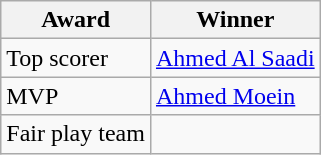<table class="wikitable">
<tr>
<th>Award</th>
<th>Winner</th>
</tr>
<tr>
<td>Top scorer</td>
<td> <a href='#'>Ahmed Al Saadi</a></td>
</tr>
<tr>
<td>MVP</td>
<td> <a href='#'>Ahmed Moein</a></td>
</tr>
<tr>
<td>Fair play team</td>
<td></td>
</tr>
</table>
